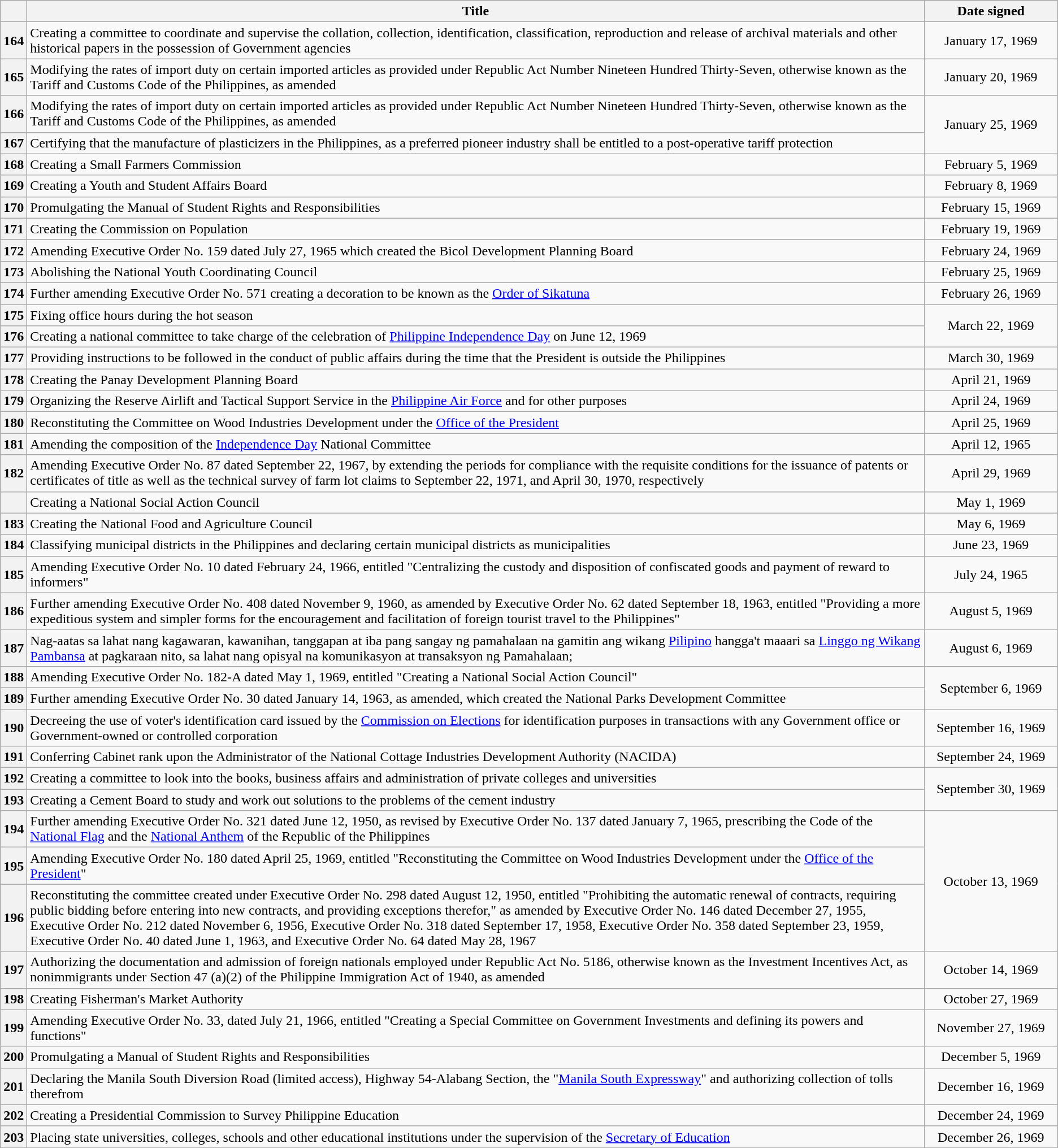<table class="wikitable sortable" style="text-align:center;">
<tr>
<th scope="col"></th>
<th scope="col">Title</th>
<th scope="col" width="150px">Date signed</th>
</tr>
<tr>
<th scope="row">164</th>
<td style="text-align:left;">Creating a committee to coordinate and supervise the collation, collection, identification, classification, reproduction and release of archival materials and other historical papers in the possession of Government agencies</td>
<td>January 17, 1969</td>
</tr>
<tr>
<th scope="row">165</th>
<td style="text-align:left;">Modifying the rates of import duty on certain imported articles as provided under Republic Act Number Nineteen Hundred Thirty-Seven, otherwise known as the Tariff and Customs Code of the Philippines, as amended</td>
<td>January 20, 1969</td>
</tr>
<tr>
<th scope="row">166</th>
<td style="text-align:left;">Modifying the rates of import duty on certain imported articles as provided under Republic Act Number Nineteen Hundred Thirty-Seven, otherwise known as the Tariff and Customs Code of the Philippines, as amended</td>
<td rowspan="2">January 25, 1969</td>
</tr>
<tr>
<th scope="row">167</th>
<td style="text-align:left;">Certifying that the manufacture of plasticizers in the Philippines, as a preferred pioneer industry shall be entitled to a post-operative tariff protection</td>
</tr>
<tr>
<th scope="row">168</th>
<td style="text-align:left;">Creating a Small Farmers Commission</td>
<td>February 5, 1969</td>
</tr>
<tr>
<th scope="row">169</th>
<td style="text-align:left;">Creating a Youth and Student Affairs Board</td>
<td>February 8, 1969</td>
</tr>
<tr>
<th scope="row">170</th>
<td style="text-align:left;">Promulgating the Manual of Student Rights and Responsibilities</td>
<td>February 15, 1969</td>
</tr>
<tr>
<th scope="row">171</th>
<td style="text-align:left;">Creating the Commission on Population</td>
<td>February 19, 1969</td>
</tr>
<tr>
<th scope="row">172</th>
<td style="text-align:left;">Amending Executive Order No. 159 dated July 27, 1965 which created the Bicol Development Planning Board</td>
<td>February 24, 1969</td>
</tr>
<tr>
<th scope="row">173</th>
<td style="text-align:left;">Abolishing the National Youth Coordinating Council</td>
<td>February 25, 1969</td>
</tr>
<tr>
<th scope="row">174</th>
<td style="text-align:left;">Further amending Executive Order No. 571 creating a decoration to be known as the <a href='#'>Order of Sikatuna</a></td>
<td>February 26, 1969</td>
</tr>
<tr>
<th scope="row">175</th>
<td style="text-align:left;">Fixing office hours during the hot season</td>
<td rowspan="2">March 22, 1969</td>
</tr>
<tr>
<th scope="row">176</th>
<td style="text-align:left;">Creating a national committee to take charge of the celebration of <a href='#'>Philippine Independence Day</a> on June 12, 1969</td>
</tr>
<tr>
<th scope="row">177</th>
<td style="text-align:left;">Providing instructions to be followed in the conduct of public affairs during the time that the President is outside the Philippines</td>
<td>March 30, 1969</td>
</tr>
<tr>
<th scope="row">178</th>
<td style="text-align:left;">Creating the Panay Development Planning Board</td>
<td>April 21, 1969</td>
</tr>
<tr>
<th scope="row">179</th>
<td style="text-align:left;">Organizing the Reserve Airlift and Tactical Support Service in the <a href='#'>Philippine Air Force</a> and for other purposes</td>
<td>April 24, 1969</td>
</tr>
<tr>
<th scope="row">180</th>
<td style="text-align:left;">Reconstituting the Committee on Wood Industries Development under the <a href='#'>Office of the President</a></td>
<td>April 25, 1969</td>
</tr>
<tr>
<th scope="row">181</th>
<td style="text-align:left;">Amending the composition of the <a href='#'>Independence Day</a> National Committee</td>
<td>April 12, 1965</td>
</tr>
<tr>
<th scope="row">182</th>
<td style="text-align:left;">Amending Executive Order No. 87 dated September 22, 1967, by extending the periods for compliance with the requisite conditions for the issuance of patents or certificates of title as well as the technical survey of farm lot claims to September 22, 1971, and April 30, 1970, respectively</td>
<td>April 29, 1969</td>
</tr>
<tr>
<th scope="row"></th>
<td style="text-align:left;">Creating a National Social Action Council</td>
<td>May 1, 1969</td>
</tr>
<tr>
<th scope="row">183</th>
<td style="text-align:left;">Creating the National Food and Agriculture Council</td>
<td>May 6, 1969</td>
</tr>
<tr>
<th scope="row">184</th>
<td style="text-align:left;">Classifying municipal districts in the Philippines and declaring certain municipal districts as municipalities</td>
<td>June 23, 1969</td>
</tr>
<tr>
<th scope="row">185</th>
<td style="text-align:left;">Amending Executive Order No. 10 dated February 24, 1966, entitled "Centralizing the custody and disposition of confiscated goods and payment of reward to informers"</td>
<td>July 24, 1965</td>
</tr>
<tr>
<th scope="row">186</th>
<td style="text-align:left;">Further amending Executive Order No. 408 dated November 9, 1960, as amended by Executive Order No. 62 dated September 18, 1963, entitled "Providing a more expeditious system and simpler forms for the encouragement and facilitation of foreign tourist travel to the Philippines"</td>
<td>August 5, 1969</td>
</tr>
<tr>
<th scope="row">187</th>
<td style="text-align:left;">Nag-aatas sa lahat nang kagawaran, kawanihan, tanggapan at iba pang sangay ng pamahalaan na gamitin ang wikang <a href='#'>Pilipino</a> hangga't maaari sa <a href='#'>Linggo ng Wikang Pambansa</a> at pagkaraan nito, sa lahat nang opisyal na komunikasyon at transaksyon ng Pamahalaan; </td>
<td>August 6, 1969</td>
</tr>
<tr>
<th scope="row">188</th>
<td style="text-align:left;">Amending Executive Order No. 182-A dated May 1, 1969, entitled "Creating a National Social Action Council"</td>
<td rowspan="2">September 6, 1969</td>
</tr>
<tr>
<th scope="row">189</th>
<td style="text-align:left;">Further amending Executive Order No. 30 dated January 14, 1963, as amended, which created the National Parks Development Committee</td>
</tr>
<tr>
<th scope="row">190</th>
<td style="text-align:left;">Decreeing the use of voter's identification card issued by the <a href='#'>Commission on Elections</a> for identification purposes in transactions with any Government office or Government-owned or controlled corporation</td>
<td>September 16, 1969</td>
</tr>
<tr>
<th scope="row">191</th>
<td style="text-align:left;">Conferring Cabinet rank upon the Administrator of the National Cottage Industries Development Authority (NACIDA)</td>
<td>September 24, 1969</td>
</tr>
<tr>
<th scope="row">192</th>
<td style="text-align:left;">Creating a committee to look into the books, business affairs and administration of private colleges and universities</td>
<td rowspan="2">September 30, 1969</td>
</tr>
<tr>
<th scope="row">193</th>
<td style="text-align:left;">Creating a Cement Board to study and work out solutions to the problems of the cement industry</td>
</tr>
<tr>
<th scope="row">194</th>
<td style="text-align:left;">Further amending Executive Order No. 321 dated June 12, 1950, as revised by Executive Order No. 137 dated January 7, 1965, prescribing the Code of the <a href='#'>National Flag</a> and the <a href='#'>National Anthem</a> of the Republic of the Philippines</td>
<td rowspan="3">October 13, 1969</td>
</tr>
<tr>
<th scope="row">195</th>
<td style="text-align:left;">Amending Executive Order No. 180 dated April 25, 1969, entitled "Reconstituting the Committee on Wood Industries Development under the <a href='#'>Office of the President</a>"</td>
</tr>
<tr>
<th scope="row">196</th>
<td style="text-align:left;">Reconstituting the committee created under Executive Order No. 298 dated August 12, 1950, entitled "Prohibiting the automatic renewal of contracts, requiring public bidding before entering into new contracts, and providing exceptions therefor," as amended by Executive Order No. 146 dated December 27, 1955, Executive Order No. 212 dated November 6, 1956, Executive Order No. 318 dated September 17, 1958, Executive Order No. 358 dated September 23, 1959, Executive Order No. 40 dated June 1, 1963, and Executive Order No. 64 dated May 28, 1967</td>
</tr>
<tr>
<th scope="row">197</th>
<td style="text-align:left;">Authorizing the documentation and admission of foreign nationals employed under Republic Act No. 5186, otherwise known as the Investment Incentives Act, as nonimmigrants under Section 47 (a)(2) of the Philippine Immigration Act of 1940, as amended</td>
<td>October 14, 1969</td>
</tr>
<tr>
<th scope="row">198</th>
<td style="text-align:left;">Creating Fisherman's Market Authority</td>
<td>October 27, 1969</td>
</tr>
<tr>
<th scope="row">199</th>
<td style="text-align:left;">Amending Executive Order No. 33, dated July 21, 1966, entitled "Creating a Special Committee on Government Investments and defining its powers and functions"</td>
<td>November 27, 1969</td>
</tr>
<tr>
<th scope="row">200</th>
<td style="text-align:left;">Promulgating a Manual of Student Rights and Responsibilities</td>
<td>December 5, 1969</td>
</tr>
<tr>
<th scope="row">201</th>
<td style="text-align:left;">Declaring the Manila South Diversion Road (limited access), Highway 54-Alabang Section, the "<a href='#'>Manila South Expressway</a>" and authorizing collection of tolls therefrom</td>
<td>December 16, 1969</td>
</tr>
<tr>
<th scope="row">202</th>
<td style="text-align:left;">Creating a Presidential Commission to Survey Philippine Education</td>
<td>December 24, 1969</td>
</tr>
<tr>
<th scope="row">203</th>
<td style="text-align:left;">Placing state universities, colleges, schools and other educational institutions under the supervision of the <a href='#'>Secretary of Education</a></td>
<td>December 26, 1969</td>
</tr>
</table>
